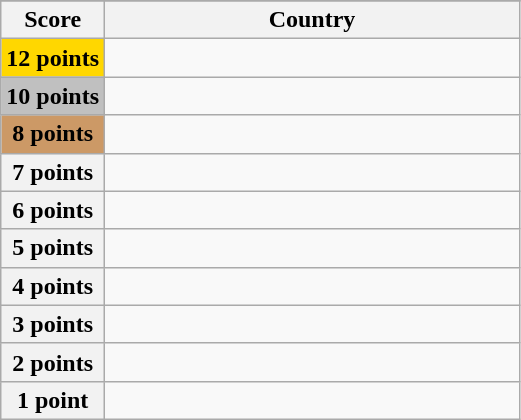<table class="wikitable">
<tr>
</tr>
<tr>
<th scope="col" width="20%">Score</th>
<th scope="col">Country</th>
</tr>
<tr>
<th scope="row" style="background:gold">12 points</th>
<td></td>
</tr>
<tr>
<th scope="row" style="background:silver">10 points</th>
<td></td>
</tr>
<tr>
<th scope="row" style="background:#CC9966">8 points</th>
<td></td>
</tr>
<tr>
<th scope="row">7 points</th>
<td></td>
</tr>
<tr>
<th scope="row">6 points</th>
<td></td>
</tr>
<tr>
<th scope="row">5 points</th>
<td></td>
</tr>
<tr>
<th scope="row">4 points</th>
<td></td>
</tr>
<tr>
<th scope="row">3 points</th>
<td></td>
</tr>
<tr>
<th scope="row">2 points</th>
<td></td>
</tr>
<tr>
<th scope="row">1 point</th>
<td></td>
</tr>
</table>
